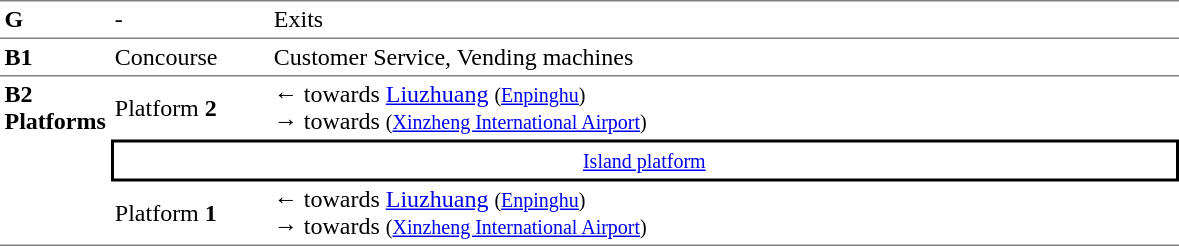<table table border=0 cellspacing=0 cellpadding=3>
<tr>
<td style="border-top:solid 1px gray;" width=50 valign=top><strong>G</strong></td>
<td style="border-top:solid 1px gray;" width=100 valign=top>-</td>
<td style="border-top:solid 1px gray;" width=600 valign=top>Exits</td>
</tr>
<tr>
<td style="border-bottom:solid 1px gray; border-top:solid 1px gray;" valign=top width=50><strong>B1</strong></td>
<td style="border-bottom:solid 1px gray; border-top:solid 1px gray;" valign=top width=100>Concourse<br></td>
<td style="border-bottom:solid 1px gray; border-top:solid 1px gray;" valign=top width=390>Customer Service, Vending machines</td>
</tr>
<tr>
<td style="border-bottom:solid 1px gray;" rowspan="3" valign=top><strong>B2<br>Platforms</strong></td>
<td>Platform <span> <strong>2</strong></span></td>
<td>←  towards <a href='#'>Liuzhuang</a> <small>(<a href='#'>Enpinghu</a>)</small> <br> →  towards  <small>(<a href='#'>Xinzheng International Airport</a>)</small></td>
</tr>
<tr>
<td style="border-right:solid 2px black;border-left:solid 2px black;border-top:solid 2px black;border-bottom:solid 2px black;text-align:center;" colspan=2><small><a href='#'>Island platform</a></small></td>
</tr>
<tr>
<td style="border-bottom:solid 1px gray;">Platform <span> <strong>1</strong></span></td>
<td style="border-bottom:solid 1px gray;">←  towards <a href='#'>Liuzhuang</a> <small>(<a href='#'>Enpinghu</a>)</small> <br> →  towards  <small>(<a href='#'>Xinzheng International Airport</a>)</small></td>
</tr>
</table>
